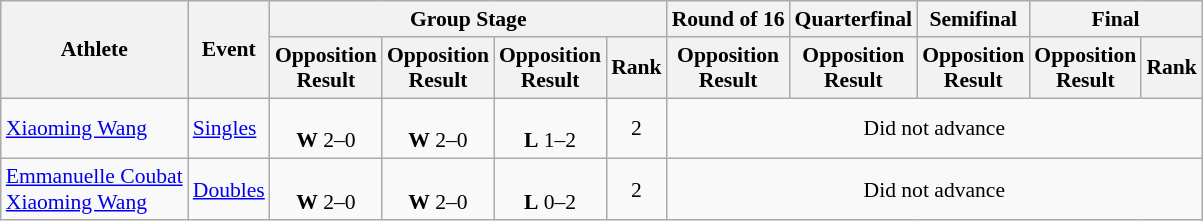<table class=wikitable style="font-size:90%">
<tr>
<th rowspan="2">Athlete</th>
<th rowspan="2">Event</th>
<th colspan="4">Group Stage</th>
<th>Round of 16</th>
<th>Quarterfinal</th>
<th>Semifinal</th>
<th colspan=2>Final</th>
</tr>
<tr>
<th>Opposition<br>Result</th>
<th>Opposition<br>Result</th>
<th>Opposition<br>Result</th>
<th>Rank</th>
<th>Opposition<br>Result</th>
<th>Opposition<br>Result</th>
<th>Opposition<br>Result</th>
<th>Opposition<br>Result</th>
<th>Rank</th>
</tr>
<tr align=center>
<td align=left><a href='#'>Xiaoming Wang</a></td>
<td align=left><a href='#'>Singles</a></td>
<td><br><strong>W</strong> 2–0</td>
<td><br><strong>W</strong> 2–0</td>
<td><br><strong>L</strong> 1–2</td>
<td>2</td>
<td colspan=5>Did not advance</td>
</tr>
<tr align=center>
<td align=left><a href='#'>Emmanuelle Coubat</a><br><a href='#'>Xiaoming Wang</a></td>
<td align=left><a href='#'>Doubles</a></td>
<td><br><strong>W</strong> 2–0</td>
<td><br><strong>W</strong> 2–0</td>
<td><br><strong>L</strong> 0–2</td>
<td>2</td>
<td colspan=5>Did not advance</td>
</tr>
</table>
